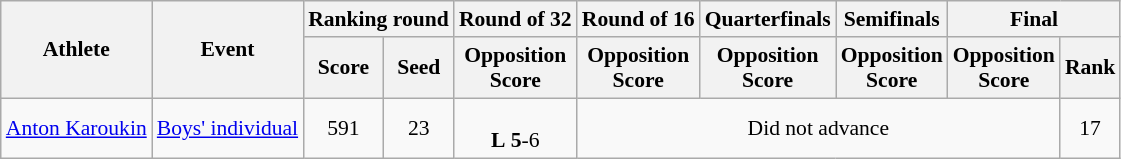<table class="wikitable" border="1" style="font-size:90%">
<tr>
<th rowspan=2>Athlete</th>
<th rowspan=2>Event</th>
<th colspan=2>Ranking round</th>
<th>Round of 32</th>
<th>Round of 16</th>
<th>Quarterfinals</th>
<th>Semifinals</th>
<th colspan=2>Final</th>
</tr>
<tr>
<th>Score</th>
<th>Seed</th>
<th>Opposition<br>Score</th>
<th>Opposition<br>Score</th>
<th>Opposition<br>Score</th>
<th>Opposition<br>Score</th>
<th>Opposition<br>Score</th>
<th>Rank</th>
</tr>
<tr>
<td><a href='#'>Anton Karoukin</a></td>
<td><a href='#'>Boys' individual</a></td>
<td align=center>591</td>
<td align=center>23</td>
<td align=center> <br> <strong>L</strong> <strong>5</strong>-6</td>
<td colspan=4 align=center>Did not advance</td>
<td align=center>17</td>
</tr>
</table>
